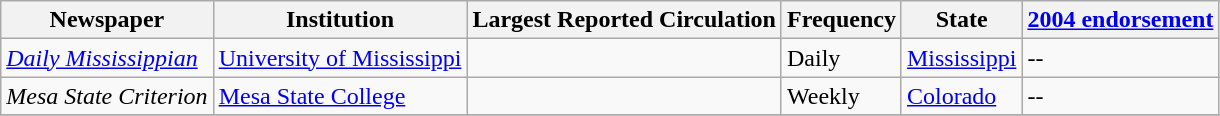<table class="wikitable sortable">
<tr valign=bottom>
<th>Newspaper</th>
<th>Institution</th>
<th>Largest Reported Circulation</th>
<th>Frequency</th>
<th>State</th>
<th><a href='#'>2004 endorsement</a></th>
</tr>
<tr>
<td><em><a href='#'>Daily Mississippian</a></em></td>
<td><a href='#'>University of Mississippi</a></td>
<td align=right></td>
<td>Daily</td>
<td><a href='#'>Mississippi</a></td>
<td>--</td>
</tr>
<tr>
<td><em>Mesa State Criterion</em></td>
<td><a href='#'>Mesa State College</a></td>
<td align=right></td>
<td>Weekly</td>
<td><a href='#'>Colorado</a></td>
<td>--</td>
</tr>
<tr>
</tr>
</table>
